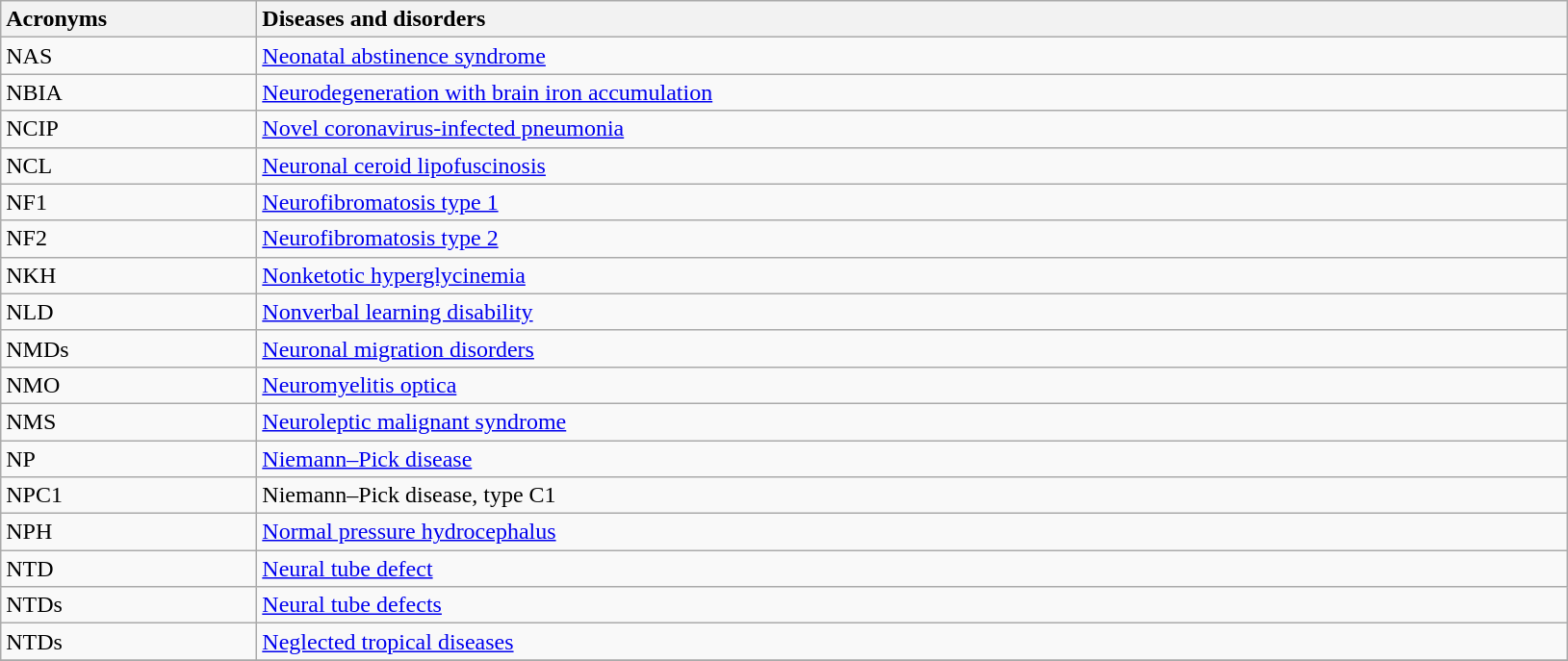<table class="wikitable sortable">
<tr>
<th width=170px style=text-align:left>Acronyms</th>
<th width=900px style=text-align:left>Diseases and disorders</th>
</tr>
<tr>
<td>NAS</td>
<td><a href='#'>Neonatal abstinence syndrome</a></td>
</tr>
<tr>
<td>NBIA</td>
<td><a href='#'>Neurodegeneration with brain iron accumulation</a></td>
</tr>
<tr>
<td>NCIP</td>
<td><a href='#'>Novel coronavirus-infected pneumonia</a></td>
</tr>
<tr>
<td>NCL</td>
<td><a href='#'>Neuronal ceroid lipofuscinosis</a></td>
</tr>
<tr>
<td>NF1</td>
<td><a href='#'>Neurofibromatosis type 1</a></td>
</tr>
<tr>
<td>NF2</td>
<td><a href='#'>Neurofibromatosis type 2</a></td>
</tr>
<tr>
<td>NKH</td>
<td><a href='#'>Nonketotic hyperglycinemia</a></td>
</tr>
<tr>
<td>NLD</td>
<td><a href='#'>Nonverbal learning disability</a></td>
</tr>
<tr>
<td>NMDs</td>
<td><a href='#'>Neuronal migration disorders</a></td>
</tr>
<tr>
<td>NMO</td>
<td><a href='#'>Neuromyelitis optica</a></td>
</tr>
<tr>
<td>NMS</td>
<td><a href='#'>Neuroleptic malignant syndrome</a></td>
</tr>
<tr>
<td>NP</td>
<td><a href='#'>Niemann–Pick disease</a></td>
</tr>
<tr>
<td>NPC1</td>
<td>Niemann–Pick disease, type C1</td>
</tr>
<tr>
<td>NPH</td>
<td><a href='#'>Normal pressure hydrocephalus</a></td>
</tr>
<tr>
<td>NTD</td>
<td><a href='#'>Neural tube defect</a></td>
</tr>
<tr>
<td>NTDs</td>
<td><a href='#'>Neural tube defects</a></td>
</tr>
<tr>
<td>NTDs</td>
<td><a href='#'>Neglected tropical diseases</a></td>
</tr>
<tr>
</tr>
</table>
